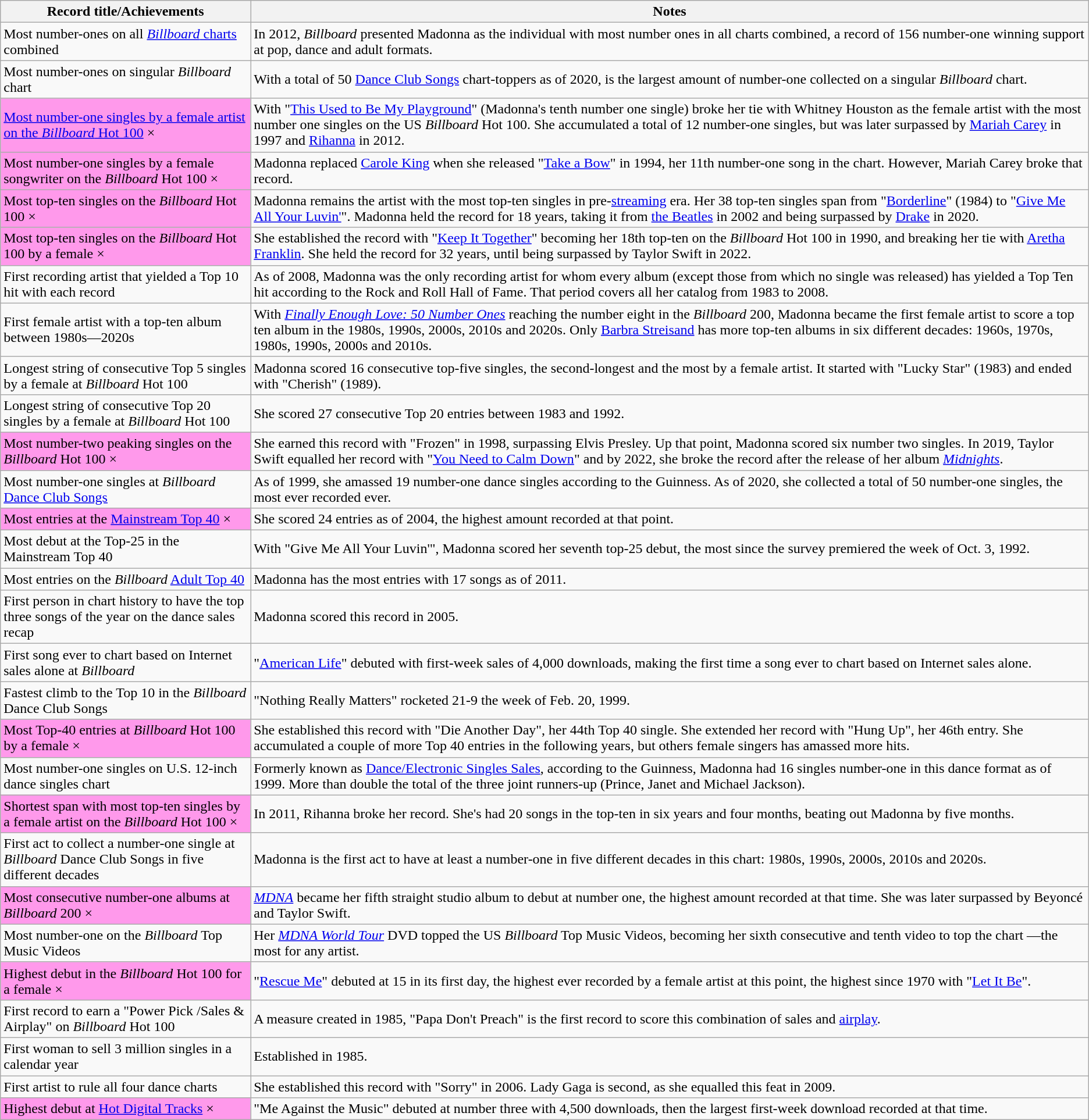<table class="wikitable sortable plainrowheaders">
<tr>
<th scope="col" width=20%>Record title/Achievements</th>
<th scope="col" width=67%>Notes</th>
</tr>
<tr>
<td>Most number-ones on all <a href='#'><em>Billboard</em> charts</a> combined</td>
<td>In 2012, <em>Billboard</em> presented Madonna as the individual with most number ones in all charts combined, a record of 156 number-one winning support at pop, dance and adult formats.</td>
</tr>
<tr>
<td>Most number-ones on singular <em>Billboard</em> chart</td>
<td>With a total of 50 <a href='#'>Dance Club Songs</a> chart-toppers as of 2020, is the largest amount of number-one collected on a singular <em>Billboard</em> chart.</td>
</tr>
<tr>
<td style="background-color: #FF99EB;"><a href='#'>Most number-one singles by a female artist on the <em>Billboard</em> Hot 100</a> × </td>
<td>With "<a href='#'>This Used to Be My Playground</a>" (Madonna's tenth number one single) broke her tie with Whitney Houston as the female artist with the most number one singles on the US <em>Billboard</em> Hot 100. She accumulated a total of 12 number-one singles, but was later surpassed by <a href='#'>Mariah Carey</a> in 1997 and <a href='#'>Rihanna</a> in 2012.</td>
</tr>
<tr>
<td style="background-color: #FF99EB;">Most number-one singles by a female songwriter on the <em>Billboard</em> Hot 100 ×</td>
<td>Madonna replaced <a href='#'>Carole King</a> when she released "<a href='#'>Take a Bow</a>" in 1994, her 11th number-one song in the chart. However, Mariah Carey broke that record.</td>
</tr>
<tr>
<td style="background-color: #FF99EB;">Most top-ten singles on the <em>Billboard</em> Hot 100 ×</td>
<td>Madonna remains the artist with the most top-ten singles in pre-<a href='#'>streaming</a> era. Her 38 top-ten singles span from "<a href='#'>Borderline</a>" (1984) to "<a href='#'>Give Me All Your Luvin'</a>". Madonna held the record for 18 years, taking it from <a href='#'>the Beatles</a> in 2002 and being surpassed by <a href='#'>Drake</a> in 2020.</td>
</tr>
<tr>
<td style="background-color: #FF99EB;">Most top-ten singles on the <em>Billboard</em> Hot 100 by a female ×</td>
<td>She established the record with "<a href='#'>Keep It Together</a>" becoming her 18th top-ten on the <em>Billboard</em> Hot 100 in 1990, and breaking her tie with <a href='#'>Aretha Franklin</a>. She held the record for 32 years, until being surpassed by Taylor Swift in 2022.</td>
</tr>
<tr>
<td>First recording artist that yielded a Top 10 hit with each record</td>
<td>As of 2008, Madonna was the only recording artist for whom every album (except those from which no single was released) has yielded a Top Ten hit according to the Rock and Roll Hall of Fame. That period covers all her catalog from 1983 to 2008.</td>
</tr>
<tr>
<td>First female artist with a top-ten album between 1980s—2020s</td>
<td>With <em><a href='#'>Finally Enough Love: 50 Number Ones</a></em> reaching the number eight in the <em>Billboard</em> 200, Madonna became the first female artist to score a top ten album in the 1980s, 1990s, 2000s, 2010s and 2020s. Only <a href='#'>Barbra Streisand</a> has more top-ten albums in six different decades: 1960s, 1970s, 1980s, 1990s, 2000s and 2010s.</td>
</tr>
<tr>
<td>Longest string of consecutive Top 5 singles by a female at <em>Billboard</em> Hot 100 </td>
<td>Madonna scored 16 consecutive top-five singles, the second-longest and the most by a female artist. It started with "Lucky Star" (1983) and ended with "Cherish" (1989).</td>
</tr>
<tr>
<td>Longest string of consecutive Top 20 singles by a female at <em>Billboard</em> Hot 100 </td>
<td>She scored 27 consecutive Top 20 entries between 1983 and 1992.</td>
</tr>
<tr>
<td style="background-color: #FF99EB;">Most number-two peaking singles on the <em>Billboard</em> Hot 100 ×</td>
<td>She earned this record with "Frozen" in 1998, surpassing Elvis Presley. Up that point, Madonna scored six number two singles. In 2019, Taylor Swift equalled her record with "<a href='#'>You Need to Calm Down</a>" and by 2022, she broke the record after the release of her album <em><a href='#'>Midnights</a></em>.</td>
</tr>
<tr>
<td>Most number-one singles at <em>Billboard</em> <a href='#'>Dance Club Songs</a> </td>
<td>As of 1999, she amassed 19 number-one dance singles according to the Guinness. As of 2020, she collected a total of 50 number-one singles, the most ever recorded ever.</td>
</tr>
<tr>
<td style="background-color: #FF99EB;">Most entries at the <a href='#'>Mainstream Top 40</a> ×</td>
<td>She scored 24 entries as of 2004, the highest amount recorded at that point.</td>
</tr>
<tr>
<td>Most debut at the Top-25 in the Mainstream Top 40</td>
<td>With "Give Me All Your Luvin'", Madonna scored her seventh top-25 debut, the most since the survey premiered the week of Oct. 3, 1992.</td>
</tr>
<tr>
<td>Most entries on the <em>Billboard</em> <a href='#'>Adult Top 40</a></td>
<td>Madonna has the most entries with 17 songs as of 2011.</td>
</tr>
<tr>
<td>First person in chart history to have the top three songs of the year on the dance sales recap</td>
<td>Madonna scored this record in 2005.</td>
</tr>
<tr>
<td>First song ever to chart based on Internet sales alone at <em>Billboard</em></td>
<td>"<a href='#'>American Life</a>" debuted with first-week sales of 4,000 downloads, making the first time a song ever to chart based on Internet sales alone.</td>
</tr>
<tr>
<td>Fastest climb to the Top 10 in the <em>Billboard</em> Dance Club Songs</td>
<td>"Nothing Really Matters" rocketed 21-9 the week of Feb. 20, 1999.</td>
</tr>
<tr>
<td style="background-color: #FF99EB;">Most Top-40 entries at <em>Billboard</em> Hot 100 by a female × </td>
<td>She established this record with "Die Another Day", her 44th Top 40 single. She extended her record with "Hung Up", her 46th entry. She accumulated a couple of more Top 40 entries in the following years, but others female singers has amassed more hits.</td>
</tr>
<tr>
<td>Most number-one singles on U.S. 12-inch dance singles chart </td>
<td>Formerly known as <a href='#'>Dance/Electronic Singles Sales</a>, according to the Guinness, Madonna had 16 singles number-one in this dance format as of 1999. More than double the total of the three joint runners-up (Prince, Janet and Michael Jackson).</td>
</tr>
<tr>
<td style="background-color: #FF99EB;">Shortest span with most top-ten singles by a female artist on the <em>Billboard</em> Hot 100 ×</td>
<td>In 2011, Rihanna broke her record. She's had 20 songs in the top-ten in six years and four months, beating out Madonna by five months.</td>
</tr>
<tr>
<td>First act to collect a number-one single at <em>Billboard</em> Dance Club Songs in five different decades</td>
<td>Madonna is the first act to have at least a number-one in five different decades in this chart: 1980s, 1990s, 2000s, 2010s and 2020s.</td>
</tr>
<tr>
<td style="background-color: #FF99EB;">Most consecutive number-one albums at <em>Billboard</em> 200 ×</td>
<td><em><a href='#'>MDNA</a></em> became her fifth straight studio album to debut at number one, the highest amount recorded at that time. She was later surpassed by Beyoncé and Taylor Swift.</td>
</tr>
<tr>
<td>Most number-one on the <em>Billboard</em> Top Music Videos </td>
<td>Her <em><a href='#'>MDNA World Tour</a></em> DVD  topped the US <em>Billboard</em> Top Music Videos, becoming her sixth consecutive and tenth video to top the chart —the most for any artist.</td>
</tr>
<tr>
<td style="background-color: #FF99EB;">Highest debut in the <em>Billboard</em> Hot 100 for a female ×</td>
<td>"<a href='#'>Rescue Me</a>" debuted at 15 in its first day, the highest ever recorded by a female artist at this point, the highest since 1970 with "<a href='#'>Let It Be</a>".</td>
</tr>
<tr>
<td>First record to earn a "Power Pick /Sales & Airplay" on <em>Billboard</em> Hot 100</td>
<td>A measure created in 1985, "Papa Don't Preach" is the first record to score this combination of sales and <a href='#'>airplay</a>.</td>
</tr>
<tr>
<td>First woman to sell 3 million singles in a calendar year</td>
<td>Established in 1985.</td>
</tr>
<tr>
<td>First artist to rule all four dance charts</td>
<td>She established this record with "Sorry" in 2006. Lady Gaga is second, as she equalled this feat in 2009.</td>
</tr>
<tr>
<td style="background-color: #FF99EB;">Highest debut at <a href='#'>Hot Digital Tracks</a> ×</td>
<td>"Me Against the Music" debuted at number three with 4,500 downloads, then the largest first-week download recorded at that time.</td>
</tr>
</table>
